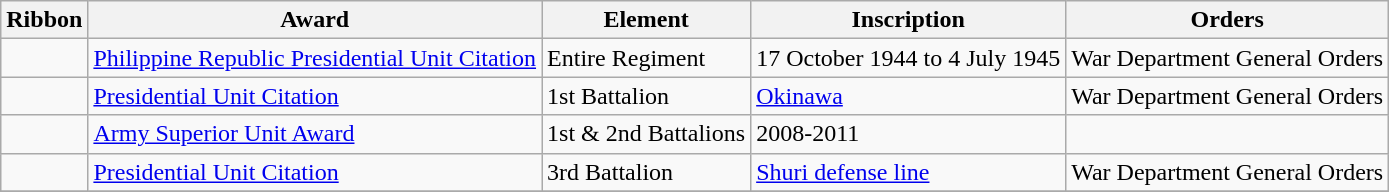<table class="wikitable">
<tr>
<th>Ribbon</th>
<th>Award</th>
<th>Element</th>
<th>Inscription</th>
<th>Orders</th>
</tr>
<tr>
<td></td>
<td><a href='#'>Philippine Republic Presidential Unit Citation</a></td>
<td>Entire Regiment</td>
<td>17 October 1944 to 4 July 1945</td>
<td>War Department General Orders</td>
</tr>
<tr>
<td></td>
<td><a href='#'>Presidential Unit Citation</a></td>
<td>1st Battalion</td>
<td><a href='#'>Okinawa</a></td>
<td>War Department General Orders</td>
</tr>
<tr>
<td></td>
<td><a href='#'>Army Superior Unit Award</a></td>
<td>1st & 2nd Battalions</td>
<td>2008-2011</td>
<td></td>
</tr>
<tr>
<td></td>
<td><a href='#'>Presidential Unit Citation</a></td>
<td>3rd Battalion</td>
<td><a href='#'>Shuri defense line</a></td>
<td>War Department General Orders</td>
</tr>
<tr>
</tr>
</table>
